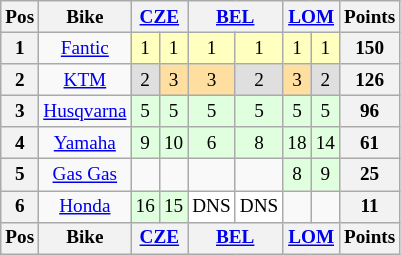<table class="wikitable" style="font-size: 80%; text-align:center">
<tr valign="top">
<th valign="middle">Pos</th>
<th valign="middle">Bike</th>
<th colspan=2><a href='#'>CZE</a><br></th>
<th colspan=2><a href='#'>BEL</a><br></th>
<th colspan=2><a href='#'>LOM</a><br></th>
<th valign="middle">Points</th>
</tr>
<tr>
<th>1</th>
<td><a href='#'>Fantic</a></td>
<td style="background:#ffffbf;">1</td>
<td style="background:#ffffbf;">1</td>
<td style="background:#ffffbf;">1</td>
<td style="background:#ffffbf;">1</td>
<td style="background:#ffffbf;">1</td>
<td style="background:#ffffbf;">1</td>
<th>150</th>
</tr>
<tr>
<th>2</th>
<td><a href='#'>KTM</a></td>
<td style="background:#dfdfdf;">2</td>
<td style="background:#ffdf9f;">3</td>
<td style="background:#ffdf9f;">3</td>
<td style="background:#dfdfdf;">2</td>
<td style="background:#ffdf9f;">3</td>
<td style="background:#dfdfdf;">2</td>
<th>126</th>
</tr>
<tr>
<th>3</th>
<td><a href='#'>Husqvarna</a></td>
<td style="background:#dfffdf;">5</td>
<td style="background:#dfffdf;">5</td>
<td style="background:#dfffdf;">5</td>
<td style="background:#dfffdf;">5</td>
<td style="background:#dfffdf;">5</td>
<td style="background:#dfffdf;">5</td>
<th>96</th>
</tr>
<tr>
<th>4</th>
<td><a href='#'>Yamaha</a></td>
<td style="background:#dfffdf;">9</td>
<td style="background:#dfffdf;">10</td>
<td style="background:#dfffdf;">6</td>
<td style="background:#dfffdf;">8</td>
<td style="background:#dfffdf;">18</td>
<td style="background:#dfffdf;">14</td>
<th>61</th>
</tr>
<tr>
<th>5</th>
<td><a href='#'>Gas Gas</a></td>
<td></td>
<td></td>
<td></td>
<td></td>
<td style="background:#dfffdf;">8</td>
<td style="background:#dfffdf;">9</td>
<th>25</th>
</tr>
<tr>
<th>6</th>
<td><a href='#'>Honda</a></td>
<td style="background:#dfffdf;">16</td>
<td style="background:#dfffdf;">15</td>
<td style="background:#ffffff;">DNS</td>
<td style="background:#ffffff;">DNS</td>
<td></td>
<td></td>
<th>11</th>
</tr>
<tr valign="top">
<th valign="middle">Pos</th>
<th valign="middle">Bike</th>
<th colspan=2><a href='#'>CZE</a><br></th>
<th colspan=2><a href='#'>BEL</a><br></th>
<th colspan=2><a href='#'>LOM</a><br></th>
<th valign="middle">Points</th>
</tr>
</table>
